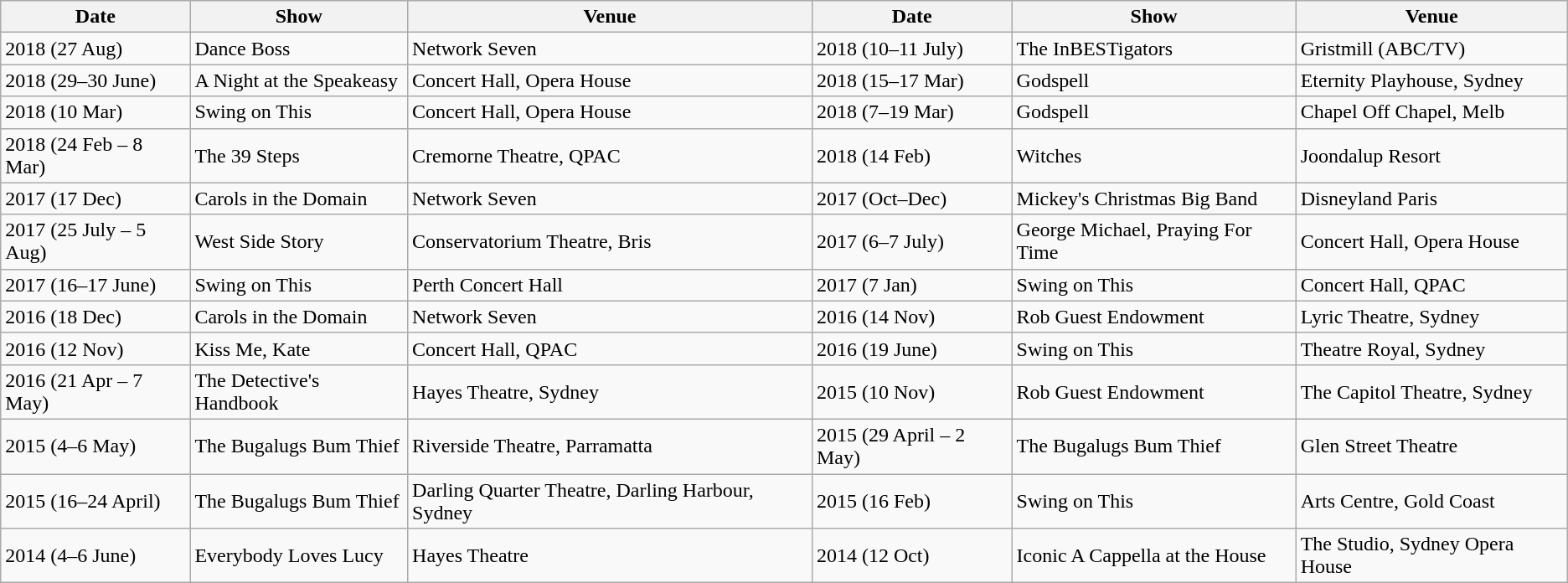<table class="wikitable">
<tr>
<th>Date</th>
<th>Show</th>
<th>Venue</th>
<th>Date</th>
<th>Show</th>
<th>Venue</th>
</tr>
<tr>
<td>2018 (27 Aug)</td>
<td>Dance Boss</td>
<td>Network Seven</td>
<td>2018 (10–11 July)</td>
<td>The InBESTigators</td>
<td>Gristmill (ABC/TV)</td>
</tr>
<tr>
<td>2018 (29–30 June)</td>
<td>A Night at the Speakeasy</td>
<td>Concert Hall, Opera House</td>
<td>2018 (15–17 Mar)</td>
<td>Godspell</td>
<td>Eternity Playhouse, Sydney</td>
</tr>
<tr>
<td>2018 (10 Mar)</td>
<td>Swing on This</td>
<td>Concert Hall, Opera House</td>
<td>2018 (7–19 Mar)</td>
<td>Godspell</td>
<td>Chapel Off Chapel, Melb</td>
</tr>
<tr>
<td>2018 (24 Feb – 8 Mar)</td>
<td>The 39 Steps</td>
<td>Cremorne Theatre, QPAC</td>
<td>2018 (14 Feb)</td>
<td>Witches</td>
<td>Joondalup Resort</td>
</tr>
<tr>
<td>2017 (17 Dec)</td>
<td>Carols in the Domain</td>
<td>Network Seven</td>
<td>2017 (Oct–Dec)</td>
<td>Mickey's Christmas Big Band</td>
<td>Disneyland Paris</td>
</tr>
<tr>
<td>2017 (25 July – 5 Aug)</td>
<td>West Side Story</td>
<td>Conservatorium Theatre, Bris</td>
<td>2017 (6–7 July)</td>
<td>George Michael, Praying For Time</td>
<td>Concert Hall, Opera House</td>
</tr>
<tr>
<td>2017 (16–17 June)</td>
<td>Swing on This</td>
<td>Perth Concert Hall</td>
<td>2017 (7 Jan)</td>
<td>Swing on This</td>
<td>Concert Hall, QPAC</td>
</tr>
<tr>
<td>2016 (18 Dec)</td>
<td>Carols in the Domain</td>
<td>Network Seven</td>
<td>2016 (14 Nov)</td>
<td>Rob Guest Endowment</td>
<td>Lyric Theatre, Sydney</td>
</tr>
<tr>
<td>2016 (12 Nov)</td>
<td>Kiss Me, Kate</td>
<td>Concert Hall, QPAC</td>
<td>2016 (19 June)</td>
<td>Swing on This</td>
<td>Theatre Royal, Sydney</td>
</tr>
<tr>
<td>2016 (21 Apr – 7 May)</td>
<td>The Detective's Handbook</td>
<td>Hayes Theatre, Sydney</td>
<td>2015 (10 Nov)</td>
<td>Rob Guest Endowment</td>
<td>The Capitol Theatre, Sydney</td>
</tr>
<tr>
<td>2015 (4–6 May)</td>
<td>The Bugalugs Bum Thief</td>
<td>Riverside Theatre, Parramatta</td>
<td>2015 (29 April – 2 May)</td>
<td>The Bugalugs Bum Thief</td>
<td>Glen Street Theatre</td>
</tr>
<tr>
<td>2015 (16–24 April)</td>
<td>The Bugalugs Bum Thief</td>
<td>Darling Quarter Theatre, Darling Harbour, Sydney</td>
<td>2015 (16 Feb)</td>
<td>Swing on This</td>
<td>Arts Centre, Gold Coast</td>
</tr>
<tr>
<td>2014 (4–6 June)</td>
<td>Everybody Loves Lucy</td>
<td>Hayes Theatre</td>
<td>2014 (12 Oct)</td>
<td>Iconic A Cappella at the House</td>
<td>The Studio, Sydney Opera House</td>
</tr>
</table>
